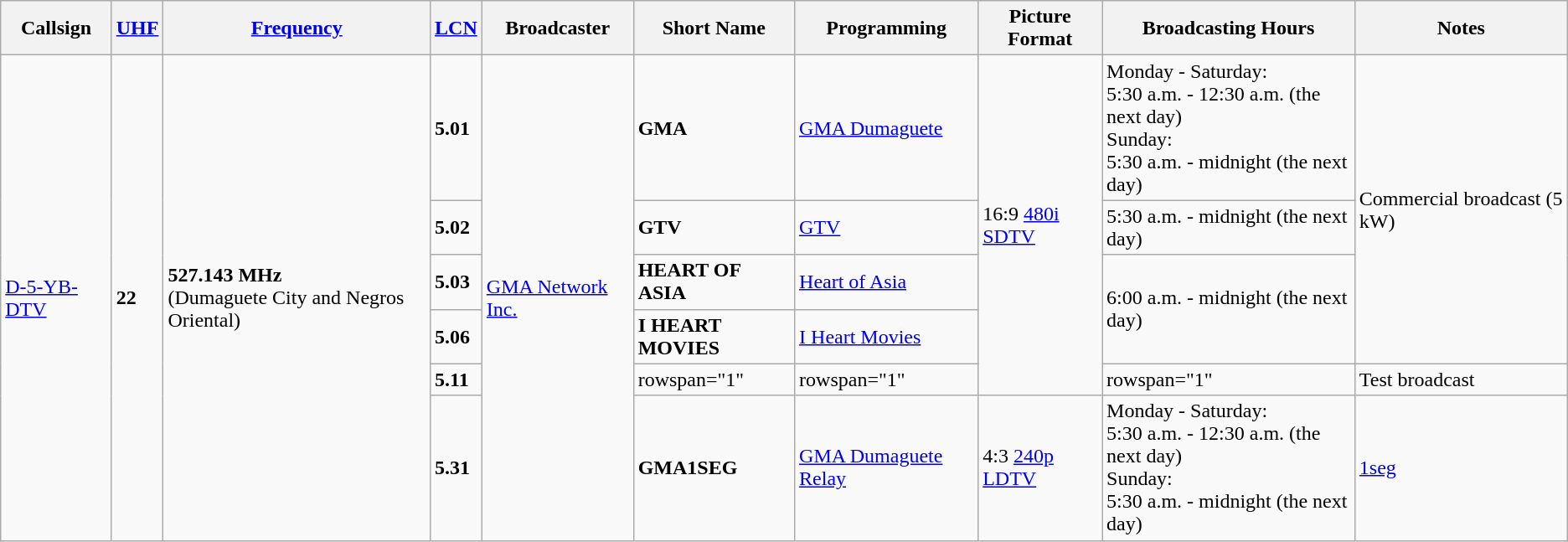<table class="wikitable sortable">
<tr>
<th>Callsign</th>
<th><a href='#'>UHF</a></th>
<th><a href='#'>Frequency</a></th>
<th><a href='#'>LCN</a></th>
<th>Broadcaster</th>
<th>Short Name</th>
<th>Programming</th>
<th>Picture Format</th>
<th>Broadcasting Hours</th>
<th>Notes</th>
</tr>
<tr>
<td rowspan="6"><a href='#'>D-5-YB-DTV</a></td>
<td rowspan="6"><strong>22</strong></td>
<td rowspan="6"><strong>527.143 MHz</strong><br>(Dumaguete City and Negros Oriental)</td>
<td><strong>5.01</strong></td>
<td rowspan="6"><a href='#'>GMA Network Inc.</a></td>
<td><strong>GMA</strong></td>
<td><a href='#'>GMA Dumaguete</a></td>
<td rowspan="5">16:9 <a href='#'>480i</a> <a href='#'>SDTV</a></td>
<td>Monday - Saturday: <br> 5:30 a.m. - 12:30 a.m. (the next day) <br> Sunday: <br> 5:30 a.m. - midnight (the next day)</td>
<td rowspan="4">Commercial broadcast (5 kW)</td>
</tr>
<tr>
<td><strong>5.02</strong></td>
<td><strong>GTV</strong></td>
<td><a href='#'>GTV</a></td>
<td rowspan="1">5:30 a.m. - midnight (the next day)</td>
</tr>
<tr>
<td><strong>5.03</strong></td>
<td><strong>HEART OF ASIA</strong></td>
<td><a href='#'>Heart of Asia</a></td>
<td rowspan="2">6:00 a.m. - midnight (the next day)</td>
</tr>
<tr>
<td><strong>5.06</strong></td>
<td><strong>I HEART MOVIES</strong></td>
<td><a href='#'>I Heart Movies</a></td>
</tr>
<tr>
<td><strong>5.11</strong></td>
<td>rowspan="1" </td>
<td>rowspan="1" </td>
<td>rowspan="1" </td>
<td rowspan="1">Test broadcast</td>
</tr>
<tr>
<td><strong>5.31</strong></td>
<td><strong>GMA1SEG</strong></td>
<td><a href='#'>GMA Dumaguete Relay</a></td>
<td>4:3 <a href='#'>240p</a> <a href='#'>LDTV</a></td>
<td>Monday - Saturday: <br> 5:30 a.m. - 12:30 a.m. (the next day) <br> Sunday: <br> 5:30 a.m. - midnight (the next day)</td>
<td><a href='#'>1seg</a></td>
</tr>
</table>
